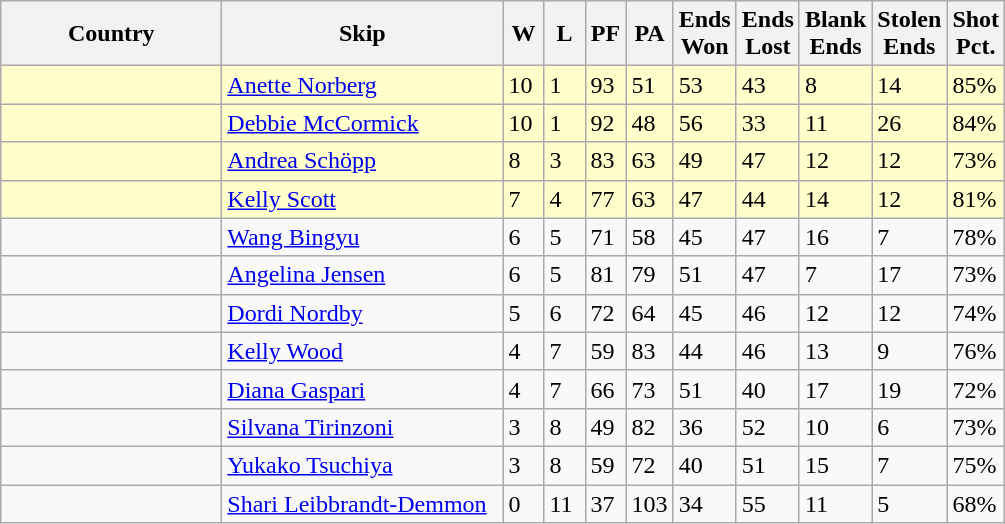<table class="wikitable">
<tr>
<th bgcolor="#efefef" width="140">Country</th>
<th bgcolor="#efefef" width="180">Skip</th>
<th bgcolor="#efefef" width="20">W</th>
<th bgcolor="#efefef" width="20">L</th>
<th bgcolor="#efefef" width="20">PF</th>
<th bgcolor="#efefef" width="20">PA</th>
<th bgcolor="#efefef" width="20">Ends <br> Won</th>
<th bgcolor="#efefef" width="20">Ends <br> Lost</th>
<th bgcolor="#efefef" width="20">Blank <br> Ends</th>
<th bgcolor="#efefef" width="20">Stolen <br> Ends</th>
<th bgcolor="#efefef" width="20">Shot <br> Pct.</th>
</tr>
<tr bgcolor="#ffffcc">
<td></td>
<td><a href='#'>Anette Norberg</a></td>
<td>10</td>
<td>1</td>
<td>93</td>
<td>51</td>
<td>53</td>
<td>43</td>
<td>8</td>
<td>14</td>
<td>85%</td>
</tr>
<tr bgcolor="#ffffcc">
<td></td>
<td><a href='#'>Debbie McCormick</a></td>
<td>10</td>
<td>1</td>
<td>92</td>
<td>48</td>
<td>56</td>
<td>33</td>
<td>11</td>
<td>26</td>
<td>84%</td>
</tr>
<tr bgcolor="#ffffcc">
<td></td>
<td><a href='#'>Andrea Schöpp</a></td>
<td>8</td>
<td>3</td>
<td>83</td>
<td>63</td>
<td>49</td>
<td>47</td>
<td>12</td>
<td>12</td>
<td>73%</td>
</tr>
<tr bgcolor="#ffffcc">
<td></td>
<td><a href='#'>Kelly Scott</a></td>
<td>7</td>
<td>4</td>
<td>77</td>
<td>63</td>
<td>47</td>
<td>44</td>
<td>14</td>
<td>12</td>
<td>81%</td>
</tr>
<tr>
<td></td>
<td><a href='#'>Wang Bingyu</a></td>
<td>6</td>
<td>5</td>
<td>71</td>
<td>58</td>
<td>45</td>
<td>47</td>
<td>16</td>
<td>7</td>
<td>78%</td>
</tr>
<tr>
<td></td>
<td><a href='#'>Angelina Jensen</a></td>
<td>6</td>
<td>5</td>
<td>81</td>
<td>79</td>
<td>51</td>
<td>47</td>
<td>7</td>
<td>17</td>
<td>73%</td>
</tr>
<tr>
<td></td>
<td><a href='#'>Dordi Nordby</a></td>
<td>5</td>
<td>6</td>
<td>72</td>
<td>64</td>
<td>45</td>
<td>46</td>
<td>12</td>
<td>12</td>
<td>74%</td>
</tr>
<tr>
<td></td>
<td><a href='#'>Kelly Wood</a></td>
<td>4</td>
<td>7</td>
<td>59</td>
<td>83</td>
<td>44</td>
<td>46</td>
<td>13</td>
<td>9</td>
<td>76%</td>
</tr>
<tr>
<td></td>
<td><a href='#'>Diana Gaspari</a></td>
<td>4</td>
<td>7</td>
<td>66</td>
<td>73</td>
<td>51</td>
<td>40</td>
<td>17</td>
<td>19</td>
<td>72%</td>
</tr>
<tr>
<td></td>
<td><a href='#'>Silvana Tirinzoni</a></td>
<td>3</td>
<td>8</td>
<td>49</td>
<td>82</td>
<td>36</td>
<td>52</td>
<td>10</td>
<td>6</td>
<td>73%</td>
</tr>
<tr>
<td></td>
<td><a href='#'>Yukako Tsuchiya</a></td>
<td>3</td>
<td>8</td>
<td>59</td>
<td>72</td>
<td>40</td>
<td>51</td>
<td>15</td>
<td>7</td>
<td>75%</td>
</tr>
<tr>
<td></td>
<td><a href='#'>Shari Leibbrandt-Demmon</a></td>
<td>0</td>
<td>11</td>
<td>37</td>
<td>103</td>
<td>34</td>
<td>55</td>
<td>11</td>
<td>5</td>
<td>68%</td>
</tr>
</table>
